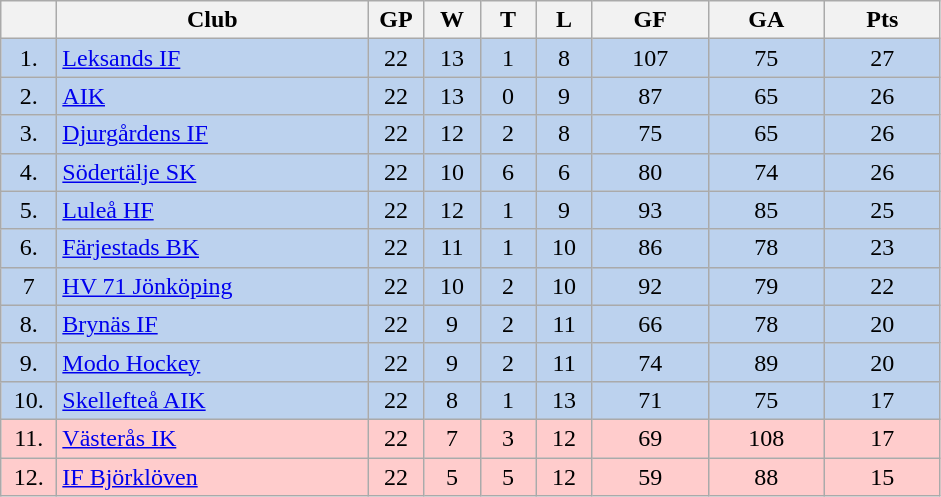<table class="wikitable">
<tr>
<th width="30"></th>
<th width="200">Club</th>
<th width="30">GP</th>
<th width="30">W</th>
<th width="30">T</th>
<th width="30">L</th>
<th width="70">GF</th>
<th width="70">GA</th>
<th width="70">Pts</th>
</tr>
<tr bgcolor="#BCD2EE" align="center">
<td>1.</td>
<td align="left"><a href='#'>Leksands IF</a></td>
<td>22</td>
<td>13</td>
<td>1</td>
<td>8</td>
<td>107</td>
<td>75</td>
<td>27</td>
</tr>
<tr bgcolor="#BCD2EE" align="center">
<td>2.</td>
<td align="left"><a href='#'>AIK</a></td>
<td>22</td>
<td>13</td>
<td>0</td>
<td>9</td>
<td>87</td>
<td>65</td>
<td>26</td>
</tr>
<tr bgcolor="#BCD2EE" align="center">
<td>3.</td>
<td align="left"><a href='#'>Djurgårdens IF</a></td>
<td>22</td>
<td>12</td>
<td>2</td>
<td>8</td>
<td>75</td>
<td>65</td>
<td>26</td>
</tr>
<tr bgcolor="#BCD2EE" align="center">
<td>4.</td>
<td align="left"><a href='#'>Södertälje SK</a></td>
<td>22</td>
<td>10</td>
<td>6</td>
<td>6</td>
<td>80</td>
<td>74</td>
<td>26</td>
</tr>
<tr bgcolor="#BCD2EE" align="center">
<td>5.</td>
<td align="left"><a href='#'>Luleå HF</a></td>
<td>22</td>
<td>12</td>
<td>1</td>
<td>9</td>
<td>93</td>
<td>85</td>
<td>25</td>
</tr>
<tr bgcolor="#BCD2EE" align="center">
<td>6.</td>
<td align="left"><a href='#'>Färjestads BK</a></td>
<td>22</td>
<td>11</td>
<td>1</td>
<td>10</td>
<td>86</td>
<td>78</td>
<td>23</td>
</tr>
<tr bgcolor="#BCD2EE" align="center">
<td>7</td>
<td align="left"><a href='#'>HV 71 Jönköping</a></td>
<td>22</td>
<td>10</td>
<td>2</td>
<td>10</td>
<td>92</td>
<td>79</td>
<td>22</td>
</tr>
<tr bgcolor="#BCD2EE" align="center">
<td>8.</td>
<td align="left"><a href='#'>Brynäs IF</a></td>
<td>22</td>
<td>9</td>
<td>2</td>
<td>11</td>
<td>66</td>
<td>78</td>
<td>20</td>
</tr>
<tr bgcolor="#BCD2EE" align="center">
<td>9.</td>
<td align="left"><a href='#'>Modo Hockey</a></td>
<td>22</td>
<td>9</td>
<td>2</td>
<td>11</td>
<td>74</td>
<td>89</td>
<td>20</td>
</tr>
<tr bgcolor="#BCD2EE" align="center">
<td>10.</td>
<td align="left"><a href='#'>Skellefteå AIK</a></td>
<td>22</td>
<td>8</td>
<td>1</td>
<td>13</td>
<td>71</td>
<td>75</td>
<td>17</td>
</tr>
<tr bgcolor="#ffcccc" align="center">
<td>11.</td>
<td align="left"><a href='#'>Västerås IK</a></td>
<td>22</td>
<td>7</td>
<td>3</td>
<td>12</td>
<td>69</td>
<td>108</td>
<td>17</td>
</tr>
<tr bgcolor="#ffcccc" align="center">
<td>12.</td>
<td align="left"><a href='#'>IF Björklöven</a></td>
<td>22</td>
<td>5</td>
<td>5</td>
<td>12</td>
<td>59</td>
<td>88</td>
<td>15</td>
</tr>
</table>
